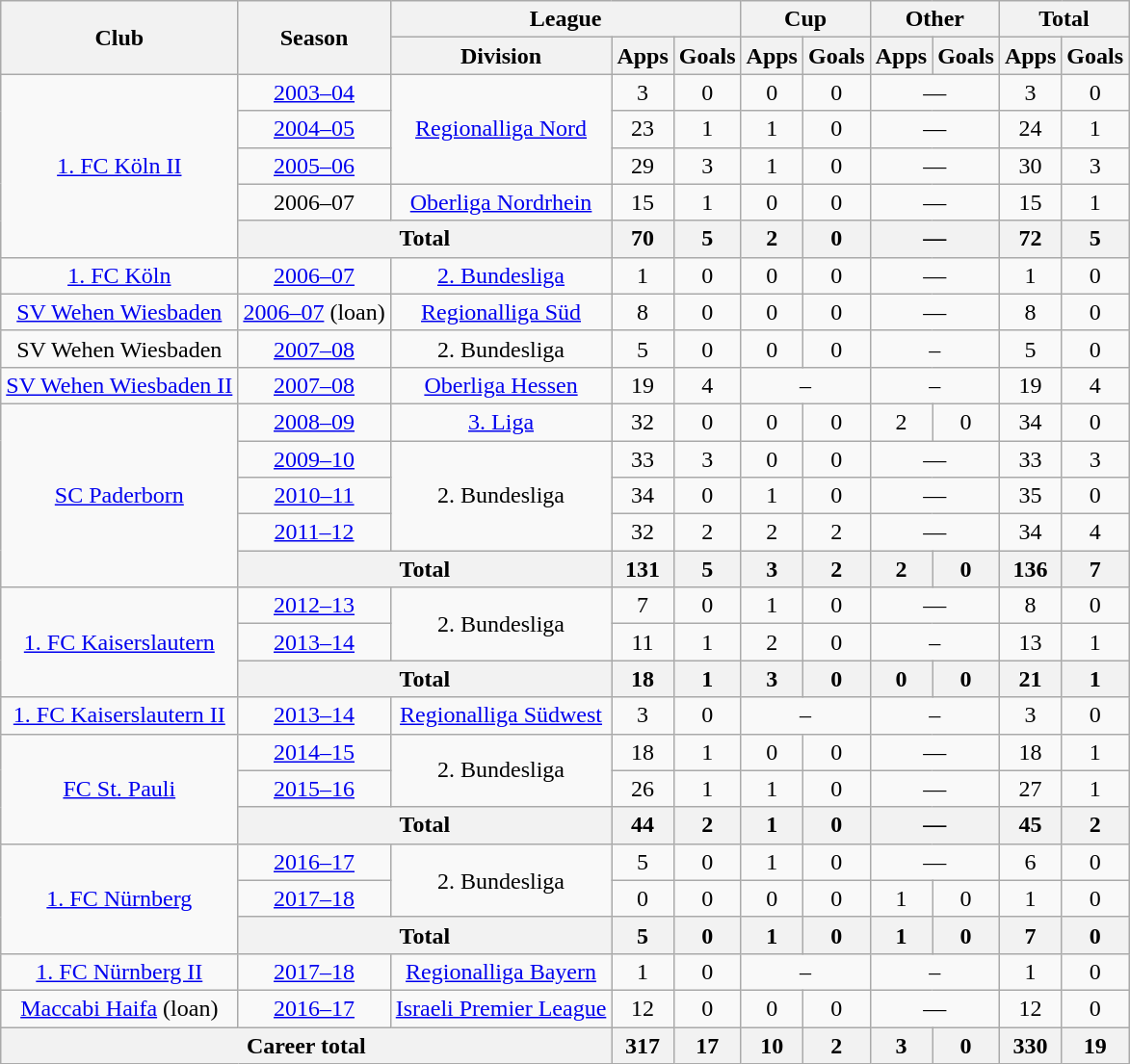<table class="wikitable" style="text-align: center">
<tr>
<th rowspan="2">Club</th>
<th rowspan="2">Season</th>
<th colspan="3">League</th>
<th colspan="2">Cup</th>
<th colspan="2">Other</th>
<th colspan="2">Total</th>
</tr>
<tr>
<th>Division</th>
<th>Apps</th>
<th>Goals</th>
<th>Apps</th>
<th>Goals</th>
<th>Apps</th>
<th>Goals</th>
<th>Apps</th>
<th>Goals</th>
</tr>
<tr>
<td rowspan="5"><a href='#'>1. FC Köln II</a></td>
<td><a href='#'>2003–04</a></td>
<td rowspan="3"><a href='#'>Regionalliga Nord</a></td>
<td>3</td>
<td>0</td>
<td>0</td>
<td>0</td>
<td colspan="2">—</td>
<td>3</td>
<td>0</td>
</tr>
<tr>
<td><a href='#'>2004–05</a></td>
<td>23</td>
<td>1</td>
<td>1</td>
<td>0</td>
<td colspan="2">—</td>
<td>24</td>
<td>1</td>
</tr>
<tr>
<td><a href='#'>2005–06</a></td>
<td>29</td>
<td>3</td>
<td>1</td>
<td>0</td>
<td colspan="2">—</td>
<td>30</td>
<td>3</td>
</tr>
<tr>
<td>2006–07</td>
<td><a href='#'>Oberliga Nordrhein</a></td>
<td>15</td>
<td>1</td>
<td>0</td>
<td>0</td>
<td colspan="2">—</td>
<td>15</td>
<td>1</td>
</tr>
<tr>
<th colspan="2">Total</th>
<th>70</th>
<th>5</th>
<th>2</th>
<th>0</th>
<th colspan="2">—</th>
<th>72</th>
<th>5</th>
</tr>
<tr>
<td><a href='#'>1. FC Köln</a></td>
<td><a href='#'>2006–07</a></td>
<td><a href='#'>2. Bundesliga</a></td>
<td>1</td>
<td>0</td>
<td>0</td>
<td>0</td>
<td colspan="2">—</td>
<td>1</td>
<td>0</td>
</tr>
<tr>
<td><a href='#'>SV Wehen Wiesbaden</a></td>
<td><a href='#'>2006–07</a> (loan)</td>
<td><a href='#'>Regionalliga Süd</a></td>
<td>8</td>
<td>0</td>
<td>0</td>
<td>0</td>
<td colspan="2">—</td>
<td>8</td>
<td>0</td>
</tr>
<tr>
<td>SV Wehen Wiesbaden</td>
<td><a href='#'>2007–08</a></td>
<td>2. Bundesliga</td>
<td>5</td>
<td>0</td>
<td>0</td>
<td>0</td>
<td colspan="2">–</td>
<td>5</td>
<td>0</td>
</tr>
<tr>
<td><a href='#'>SV Wehen Wiesbaden II</a></td>
<td><a href='#'>2007–08</a></td>
<td><a href='#'>Oberliga Hessen</a></td>
<td>19</td>
<td>4</td>
<td colspan="2">–</td>
<td colspan="2">–</td>
<td>19</td>
<td>4</td>
</tr>
<tr>
<td rowspan="5"><a href='#'>SC Paderborn</a></td>
<td><a href='#'>2008–09</a></td>
<td><a href='#'>3. Liga</a></td>
<td>32</td>
<td>0</td>
<td>0</td>
<td>0</td>
<td>2</td>
<td>0</td>
<td>34</td>
<td>0</td>
</tr>
<tr>
<td><a href='#'>2009–10</a></td>
<td rowspan="3">2. Bundesliga</td>
<td>33</td>
<td>3</td>
<td>0</td>
<td>0</td>
<td colspan="2">—</td>
<td>33</td>
<td>3</td>
</tr>
<tr>
<td><a href='#'>2010–11</a></td>
<td>34</td>
<td>0</td>
<td>1</td>
<td>0</td>
<td colspan="2">—</td>
<td>35</td>
<td>0</td>
</tr>
<tr>
<td><a href='#'>2011–12</a></td>
<td>32</td>
<td>2</td>
<td>2</td>
<td>2</td>
<td colspan="2">—</td>
<td>34</td>
<td>4</td>
</tr>
<tr>
<th colspan="2">Total</th>
<th>131</th>
<th>5</th>
<th>3</th>
<th>2</th>
<th>2</th>
<th>0</th>
<th>136</th>
<th>7</th>
</tr>
<tr>
<td rowspan="3"><a href='#'>1. FC Kaiserslautern</a></td>
<td><a href='#'>2012–13</a></td>
<td rowspan="2">2. Bundesliga</td>
<td>7</td>
<td>0</td>
<td>1</td>
<td>0</td>
<td colspan="2">—</td>
<td>8</td>
<td>0</td>
</tr>
<tr>
<td><a href='#'>2013–14</a></td>
<td>11</td>
<td>1</td>
<td>2</td>
<td>0</td>
<td colspan="2">–</td>
<td>13</td>
<td>1</td>
</tr>
<tr>
<th colspan="2">Total</th>
<th>18</th>
<th>1</th>
<th>3</th>
<th>0</th>
<th>0</th>
<th>0</th>
<th>21</th>
<th>1</th>
</tr>
<tr>
<td><a href='#'>1. FC Kaiserslautern II</a></td>
<td><a href='#'>2013–14</a></td>
<td><a href='#'>Regionalliga Südwest</a></td>
<td>3</td>
<td>0</td>
<td colspan="2">–</td>
<td colspan="2">–</td>
<td>3</td>
<td>0</td>
</tr>
<tr>
<td rowspan="3"><a href='#'>FC St. Pauli</a></td>
<td><a href='#'>2014–15</a></td>
<td rowspan="2">2. Bundesliga</td>
<td>18</td>
<td>1</td>
<td>0</td>
<td>0</td>
<td colspan="2">—</td>
<td>18</td>
<td>1</td>
</tr>
<tr>
<td><a href='#'>2015–16</a></td>
<td>26</td>
<td>1</td>
<td>1</td>
<td>0</td>
<td colspan="2">—</td>
<td>27</td>
<td>1</td>
</tr>
<tr>
<th colspan="2">Total</th>
<th>44</th>
<th>2</th>
<th>1</th>
<th>0</th>
<th colspan="2">—</th>
<th>45</th>
<th>2</th>
</tr>
<tr>
<td rowspan="3"><a href='#'>1. FC Nürnberg</a></td>
<td><a href='#'>2016–17</a></td>
<td rowspan="2">2. Bundesliga</td>
<td>5</td>
<td>0</td>
<td>1</td>
<td>0</td>
<td colspan="2">—</td>
<td>6</td>
<td>0</td>
</tr>
<tr>
<td><a href='#'>2017–18</a></td>
<td>0</td>
<td>0</td>
<td>0</td>
<td>0</td>
<td>1</td>
<td>0</td>
<td>1</td>
<td>0</td>
</tr>
<tr>
<th colspan="2">Total</th>
<th>5</th>
<th>0</th>
<th>1</th>
<th>0</th>
<th>1</th>
<th>0</th>
<th>7</th>
<th>0</th>
</tr>
<tr>
<td><a href='#'>1. FC Nürnberg II</a></td>
<td><a href='#'>2017–18</a></td>
<td><a href='#'>Regionalliga Bayern</a></td>
<td>1</td>
<td>0</td>
<td colspan="2">–</td>
<td colspan="2">–</td>
<td>1</td>
<td>0</td>
</tr>
<tr>
<td><a href='#'>Maccabi Haifa</a> (loan)</td>
<td><a href='#'>2016–17</a></td>
<td><a href='#'>Israeli Premier League</a></td>
<td>12</td>
<td>0</td>
<td>0</td>
<td>0</td>
<td colspan="2">—</td>
<td>12</td>
<td>0</td>
</tr>
<tr>
<th colspan="3">Career total</th>
<th>317</th>
<th>17</th>
<th>10</th>
<th>2</th>
<th>3</th>
<th>0</th>
<th>330</th>
<th>19</th>
</tr>
</table>
